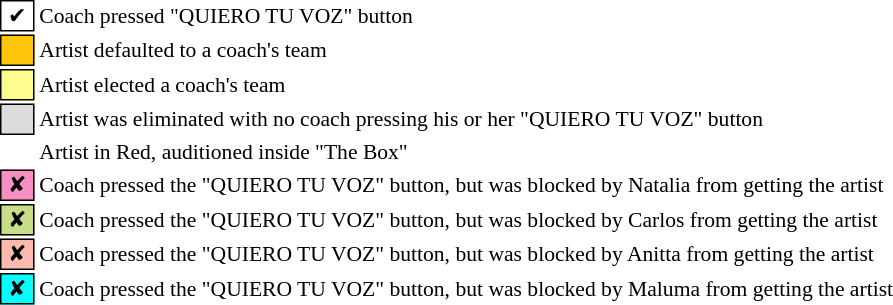<table class="toccolours" style="font-size: 90%; white-space: nowrap">
<tr>
<td style="background:white; border:1px solid black"> ✔ </td>
<td>Coach pressed "QUIERO TU VOZ" button</td>
</tr>
<tr>
<td style="background:#ffc40c; border:1px solid black">    </td>
<td>Artist defaulted to a coach's team</td>
</tr>
<tr>
<td style="background:#fdfc8f; border:1px solid black">    </td>
<td>Artist elected a coach's team</td>
</tr>
<tr>
<td style="background:#dcdcdc; border:1px solid black">    </td>
<td>Artist was eliminated with no coach pressing his or her "QUIERO TU VOZ" button</td>
</tr>
<tr>
<td></td>
<td>Artist in <span>Red</span>, auditioned inside "The Box"</td>
</tr>
<tr>
<td style="background:#f78fc2; border:1px solid black"> ✘ </td>
<td>Coach pressed the "QUIERO TU VOZ" button, but was blocked by Natalia from getting the artist</td>
</tr>
<tr>
<td style="background:#C9DC87; border:1px solid black"> ✘ </td>
<td>Coach pressed the "QUIERO TU VOZ" button, but was blocked by Carlos from getting the artist</td>
</tr>
<tr>
<td style="background:#febaad; border:1px solid black"> ✘ </td>
<td>Coach pressed the "QUIERO TU VOZ" button, but was blocked by Anitta from getting the artist</td>
</tr>
<tr>
<td style="background:#00FFFF; border:1px solid black"> ✘ </td>
<td>Coach pressed the "QUIERO TU VOZ" button, but was blocked by Maluma from getting the artist</td>
</tr>
</table>
